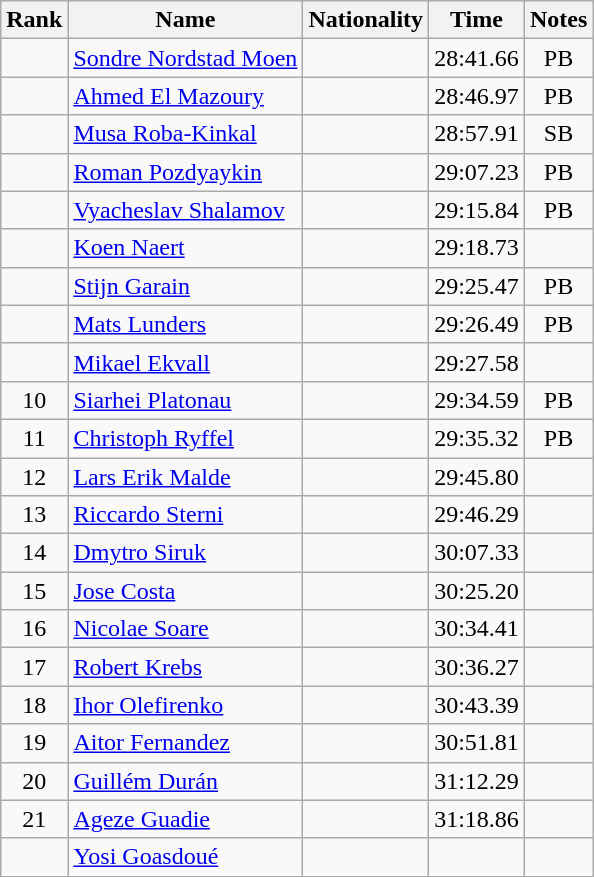<table class="wikitable sortable" style="text-align:center">
<tr>
<th>Rank</th>
<th>Name</th>
<th>Nationality</th>
<th>Time</th>
<th>Notes</th>
</tr>
<tr>
<td></td>
<td align="left"><a href='#'>Sondre Nordstad Moen</a></td>
<td align=left></td>
<td>28:41.66</td>
<td>PB</td>
</tr>
<tr>
<td></td>
<td align="left"><a href='#'>Ahmed El Mazoury</a></td>
<td align=left></td>
<td>28:46.97</td>
<td>PB</td>
</tr>
<tr>
<td></td>
<td align="left"><a href='#'>Musa Roba-Kinkal</a></td>
<td align=left></td>
<td>28:57.91</td>
<td>SB</td>
</tr>
<tr>
<td></td>
<td align="left"><a href='#'>Roman Pozdyaykin</a></td>
<td align=left></td>
<td>29:07.23</td>
<td>PB</td>
</tr>
<tr>
<td></td>
<td align="left"><a href='#'>Vyacheslav Shalamov</a></td>
<td align=left></td>
<td>29:15.84</td>
<td>PB</td>
</tr>
<tr>
<td></td>
<td align="left"><a href='#'>Koen Naert</a></td>
<td align=left></td>
<td>29:18.73</td>
<td></td>
</tr>
<tr>
<td></td>
<td align="left"><a href='#'>Stijn Garain</a></td>
<td align=left></td>
<td>29:25.47</td>
<td>PB</td>
</tr>
<tr>
<td></td>
<td align="left"><a href='#'>Mats Lunders</a></td>
<td align=left></td>
<td>29:26.49</td>
<td>PB</td>
</tr>
<tr>
<td></td>
<td align="left"><a href='#'>Mikael Ekvall</a></td>
<td align=left></td>
<td>29:27.58</td>
<td></td>
</tr>
<tr>
<td>10</td>
<td align="left"><a href='#'>Siarhei Platonau</a></td>
<td align=left></td>
<td>29:34.59</td>
<td>PB</td>
</tr>
<tr>
<td>11</td>
<td align="left"><a href='#'>Christoph Ryffel</a></td>
<td align=left></td>
<td>29:35.32</td>
<td>PB</td>
</tr>
<tr>
<td>12</td>
<td align="left"><a href='#'>Lars Erik Malde</a></td>
<td align=left></td>
<td>29:45.80</td>
<td></td>
</tr>
<tr>
<td>13</td>
<td align="left"><a href='#'>Riccardo Sterni</a></td>
<td align=left></td>
<td>29:46.29</td>
<td></td>
</tr>
<tr>
<td>14</td>
<td align="left"><a href='#'>Dmytro Siruk</a></td>
<td align=left></td>
<td>30:07.33</td>
<td></td>
</tr>
<tr>
<td>15</td>
<td align="left"><a href='#'>Jose Costa</a></td>
<td align=left></td>
<td>30:25.20</td>
<td></td>
</tr>
<tr>
<td>16</td>
<td align="left"><a href='#'>Nicolae Soare</a></td>
<td align=left></td>
<td>30:34.41</td>
<td></td>
</tr>
<tr>
<td>17</td>
<td align="left"><a href='#'>Robert Krebs</a></td>
<td align=left></td>
<td>30:36.27</td>
<td></td>
</tr>
<tr>
<td>18</td>
<td align="left"><a href='#'>Ihor Olefirenko</a></td>
<td align=left></td>
<td>30:43.39</td>
<td></td>
</tr>
<tr>
<td>19</td>
<td align="left"><a href='#'>Aitor Fernandez</a></td>
<td align=left></td>
<td>30:51.81</td>
<td></td>
</tr>
<tr>
<td>20</td>
<td align="left"><a href='#'>Guillém Durán</a></td>
<td align=left></td>
<td>31:12.29</td>
<td></td>
</tr>
<tr>
<td>21</td>
<td align="left"><a href='#'>Ageze Guadie</a></td>
<td align=left></td>
<td>31:18.86</td>
<td></td>
</tr>
<tr>
<td></td>
<td align="left"><a href='#'>Yosi Goasdoué</a></td>
<td align=left></td>
<td></td>
<td></td>
</tr>
</table>
